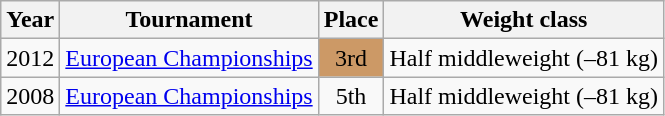<table class=wikitable>
<tr>
<th>Year</th>
<th>Tournament</th>
<th>Place</th>
<th>Weight class</th>
</tr>
<tr>
<td>2012</td>
<td><a href='#'>European Championships</a></td>
<td align="center" bgcolor=cc9966>3rd</td>
<td>Half middleweight (–81 kg)</td>
</tr>
<tr>
<td>2008</td>
<td><a href='#'>European Championships</a></td>
<td align="center">5th</td>
<td>Half middleweight (–81 kg)</td>
</tr>
</table>
